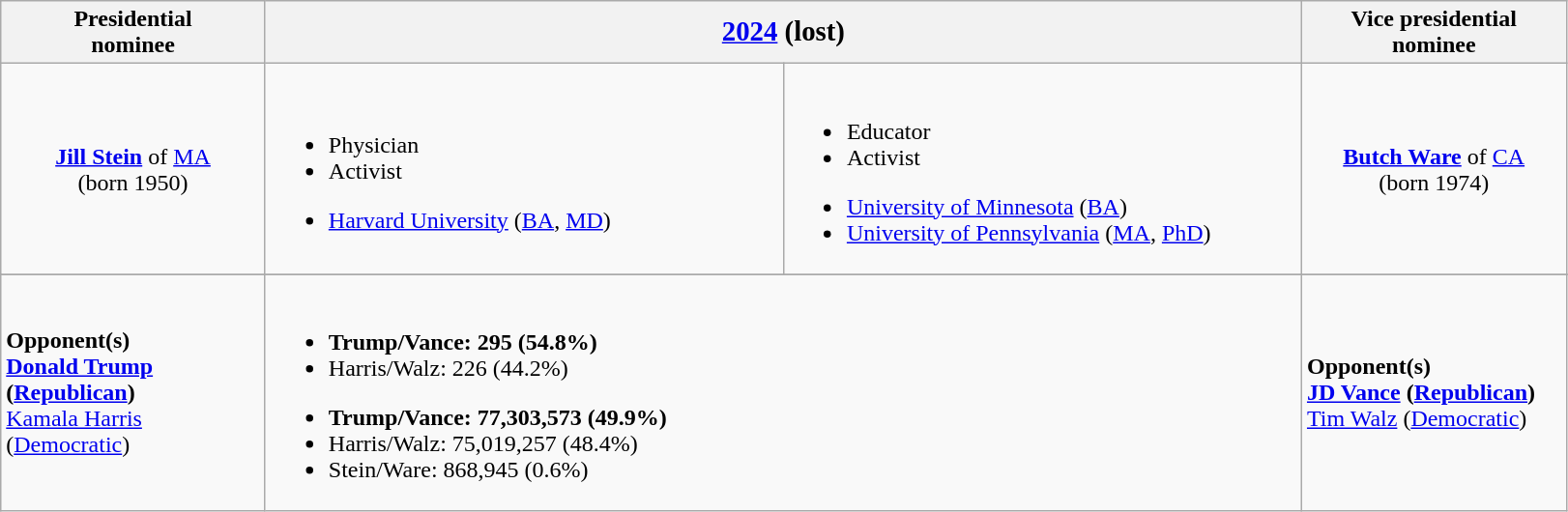<table class="wikitable">
<tr>
<th width="175">Presidential<br>nominee</th>
<th colspan="2"><big><a href='#'>2024</a> (lost)</big></th>
<th width="175">Vice presidential<br>nominee</th>
</tr>
<tr>
<td style="text-align:center;"><strong><a href='#'>Jill Stein</a></strong> of <a href='#'>MA</a><br>(born 1950)<br></td>
<td width="350"><br><ul><li>Physician</li><li>Activist</li></ul><ul><li><a href='#'>Harvard University</a> (<a href='#'>BA</a>, <a href='#'>MD</a>)</li></ul></td>
<td width="350"><br><ul><li>Educator</li><li>Activist</li></ul><ul><li><a href='#'>University of Minnesota</a> (<a href='#'>BA</a>)</li><li><a href='#'>University of Pennsylvania</a> (<a href='#'>MA</a>, <a href='#'>PhD</a>)</li></ul></td>
<td style="text-align:center;"><strong><a href='#'>Butch Ware</a></strong> of <a href='#'>CA</a><br>(born 1974)<br></td>
</tr>
<tr>
</tr>
<tr>
<td><strong>Opponent(s)</strong><br><strong><a href='#'>Donald Trump</a> (<a href='#'>Republican</a>)</strong><br><a href='#'>Kamala Harris</a> (<a href='#'>Democratic</a>)</td>
<td colspan=2><br><ul><li><strong>Trump/Vance: 295 (54.8%)</strong></li><li>Harris/Walz: 226 (44.2%)</li></ul><ul><li><strong>Trump/Vance: 77,303,573 (49.9%)</strong></li><li>Harris/Walz: 75,019,257 (48.4%)</li><li>Stein/Ware: 868,945 (0.6%)</li></ul></td>
<td><strong>Opponent(s)</strong><br><strong><a href='#'>JD Vance</a> (<a href='#'>Republican</a>)</strong><br><a href='#'>Tim Walz</a> (<a href='#'>Democratic</a>)</td>
</tr>
</table>
